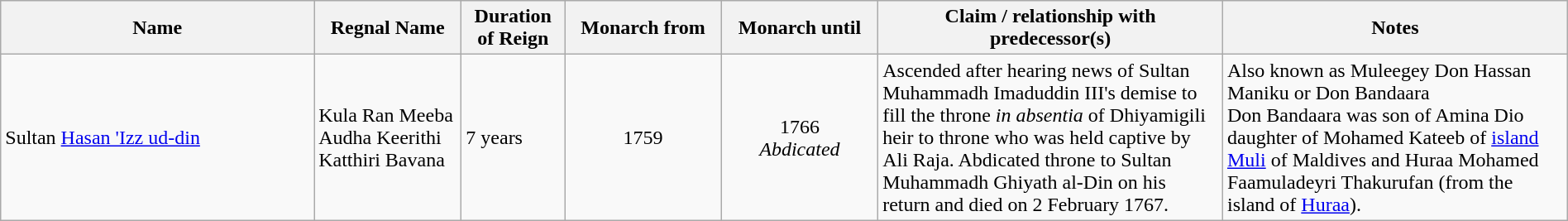<table width=100% class="wikitable">
<tr>
<th width=20%>Name</th>
<th>Regnal Name</th>
<th>Duration of Reign</th>
<th width=10%>Monarch from</th>
<th width=10%>Monarch until</th>
<th width=22%>Claim / relationship with predecessor(s)</th>
<th width=22%>Notes</th>
</tr>
<tr>
<td align="left">Sultan <a href='#'>Hasan 'Izz ud-din</a></td>
<td>Kula Ran Meeba Audha Keerithi Katthiri Bavana</td>
<td>7 years</td>
<td align="center">1759</td>
<td align="center">1766<br><em>Abdicated</em></td>
<td>Ascended after hearing news of Sultan Muhammadh Imaduddin III's demise to fill the throne <em>in absentia</em> of Dhiyamigili heir to throne who was held captive by Ali Raja. Abdicated throne to Sultan Muhammadh Ghiyath al-Din on his return and died on 2 February 1767.</td>
<td align="left">Also known as Muleegey Don Hassan Maniku or Don Bandaara<br>Don Bandaara was son of Amina Dio daughter of Mohamed Kateeb of <a href='#'>island Muli</a> of Maldives and Huraa Mohamed Faamuladeyri Thakurufan (from the island of <a href='#'>Huraa</a>).</td>
</tr>
</table>
